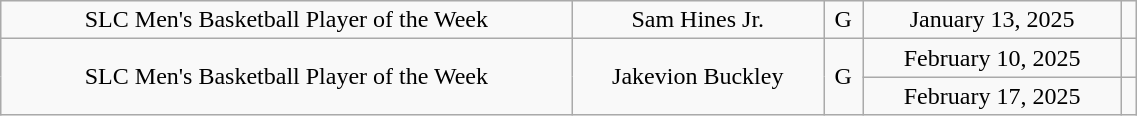<table class="wikitable" style="width: 60%;text-align: center;">
<tr align="center">
<td rowspan="1">SLC Men's Basketball Player of the Week</td>
<td>Sam Hines Jr.</td>
<td>G</td>
<td>January 13, 2025</td>
<td></td>
</tr>
<tr align="center">
<td rowspan="2">SLC Men's Basketball Player of the Week</td>
<td rowspan="2">Jakevion Buckley</td>
<td rowspan="2">G</td>
<td>February 10, 2025</td>
<td></td>
</tr>
<tr align="center">
<td>February 17, 2025</td>
<td></td>
</tr>
</table>
